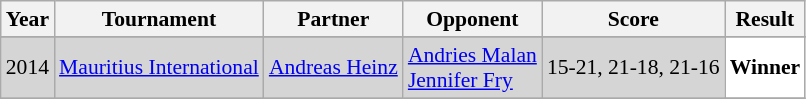<table class="sortable wikitable" style="font-size: 90%;">
<tr>
<th>Year</th>
<th>Tournament</th>
<th>Partner</th>
<th>Opponent</th>
<th>Score</th>
<th>Result</th>
</tr>
<tr>
</tr>
<tr style="background:#D5D5D5">
<td align="center">2014</td>
<td align="left"><a href='#'>Mauritius International</a></td>
<td align="left"> <a href='#'>Andreas Heinz</a></td>
<td align="left"> <a href='#'>Andries Malan</a> <br>  <a href='#'>Jennifer Fry</a></td>
<td align="left">15-21, 21-18, 21-16</td>
<td style="text-align:left; background:white"> <strong>Winner</strong></td>
</tr>
<tr>
</tr>
</table>
